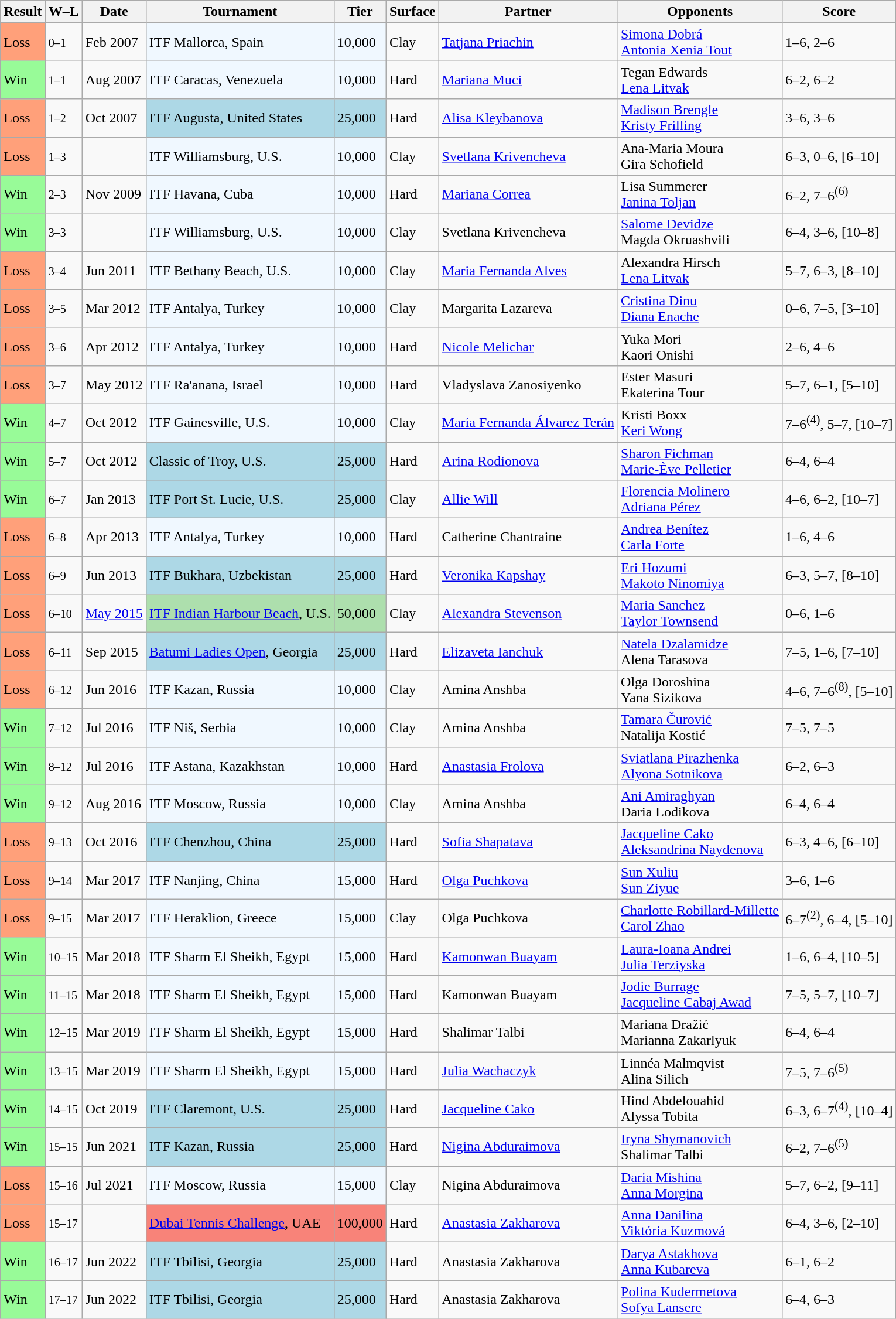<table class="sortable wikitable">
<tr>
<th>Result</th>
<th class="unsortable">W–L</th>
<th>Date</th>
<th>Tournament</th>
<th>Tier</th>
<th>Surface</th>
<th>Partner</th>
<th>Opponents</th>
<th class="unsortable">Score</th>
</tr>
<tr>
<td style="background:#ffa07a;">Loss</td>
<td><small>0–1</small></td>
<td>Feb 2007</td>
<td style="background:#f0f8ff;">ITF Mallorca, Spain</td>
<td style="background:#f0f8ff;">10,000</td>
<td>Clay</td>
<td> <a href='#'>Tatjana Priachin</a></td>
<td> <a href='#'>Simona Dobrá</a> <br>  <a href='#'>Antonia Xenia Tout</a></td>
<td>1–6, 2–6</td>
</tr>
<tr>
<td style="background:#98fb98;">Win</td>
<td><small>1–1</small></td>
<td>Aug 2007</td>
<td style="background:#f0f8ff;">ITF Caracas, Venezuela</td>
<td style="background:#f0f8ff;">10,000</td>
<td>Hard</td>
<td> <a href='#'>Mariana Muci</a></td>
<td> Tegan Edwards <br>  <a href='#'>Lena Litvak</a></td>
<td>6–2, 6–2</td>
</tr>
<tr>
<td style="background:#ffa07a;">Loss</td>
<td><small>1–2</small></td>
<td>Oct 2007</td>
<td style="background:lightblue;">ITF Augusta, United States</td>
<td style="background:lightblue;">25,000</td>
<td>Hard</td>
<td> <a href='#'>Alisa Kleybanova</a></td>
<td> <a href='#'>Madison Brengle</a> <br>  <a href='#'>Kristy Frilling</a></td>
<td>3–6, 3–6</td>
</tr>
<tr>
<td style="background:#ffa07a;">Loss</td>
<td><small>1–3</small></td>
<td></td>
<td style="background:#f0f8ff;">ITF Williamsburg, U.S.</td>
<td style="background:#f0f8ff;">10,000</td>
<td>Clay</td>
<td> <a href='#'>Svetlana Krivencheva</a></td>
<td> Ana-Maria Moura <br>  Gira Schofield</td>
<td>6–3, 0–6, [6–10]</td>
</tr>
<tr>
<td style="background:#98fb98;">Win</td>
<td><small>2–3</small></td>
<td>Nov 2009</td>
<td style="background:#f0f8ff;">ITF Havana, Cuba</td>
<td style="background:#f0f8ff;">10,000</td>
<td>Hard</td>
<td> <a href='#'>Mariana Correa</a></td>
<td> Lisa Summerer <br>  <a href='#'>Janina Toljan</a></td>
<td>6–2, 7–6<sup>(6)</sup></td>
</tr>
<tr>
<td style="background:#98fb98;">Win</td>
<td><small>3–3</small></td>
<td></td>
<td style="background:#f0f8ff;">ITF Williamsburg, U.S.</td>
<td style="background:#f0f8ff;">10,000</td>
<td>Clay</td>
<td> Svetlana Krivencheva</td>
<td> <a href='#'>Salome Devidze</a> <br>  Magda Okruashvili</td>
<td>6–4, 3–6, [10–8]</td>
</tr>
<tr>
<td style="background:#ffa07a;">Loss</td>
<td><small>3–4</small></td>
<td>Jun 2011</td>
<td style="background:#f0f8ff;">ITF Bethany Beach, U.S.</td>
<td style="background:#f0f8ff;">10,000</td>
<td>Clay</td>
<td> <a href='#'>Maria Fernanda Alves</a></td>
<td> Alexandra Hirsch <br>  <a href='#'>Lena Litvak</a></td>
<td>5–7, 6–3, [8–10]</td>
</tr>
<tr>
<td style="background:#ffa07a;">Loss</td>
<td><small>3–5</small></td>
<td>Mar 2012</td>
<td style="background:#f0f8ff;">ITF Antalya, Turkey</td>
<td style="background:#f0f8ff;">10,000</td>
<td>Clay</td>
<td> Margarita Lazareva</td>
<td> <a href='#'>Cristina Dinu</a> <br>  <a href='#'>Diana Enache</a></td>
<td>0–6, 7–5, [3–10]</td>
</tr>
<tr>
<td style="background:#ffa07a;">Loss</td>
<td><small>3–6</small></td>
<td>Apr 2012</td>
<td style="background:#f0f8ff;">ITF Antalya, Turkey</td>
<td style="background:#f0f8ff;">10,000</td>
<td>Hard</td>
<td> <a href='#'>Nicole Melichar</a></td>
<td> Yuka Mori <br>  Kaori Onishi</td>
<td>2–6, 4–6</td>
</tr>
<tr>
<td style="background:#ffa07a;">Loss</td>
<td><small>3–7</small></td>
<td>May 2012</td>
<td style="background:#f0f8ff;">ITF Ra'anana, Israel</td>
<td style="background:#f0f8ff;">10,000</td>
<td>Hard</td>
<td> Vladyslava Zanosiyenko</td>
<td> Ester Masuri <br>  Ekaterina Tour</td>
<td>5–7, 6–1, [5–10]</td>
</tr>
<tr>
<td style="background:#98fb98;">Win</td>
<td><small>4–7</small></td>
<td>Oct 2012</td>
<td style="background:#f0f8ff;">ITF Gainesville, U.S.</td>
<td style="background:#f0f8ff;">10,000</td>
<td>Clay</td>
<td> <a href='#'>María Fernanda Álvarez Terán</a></td>
<td> Kristi Boxx <br>  <a href='#'>Keri Wong</a></td>
<td>7–6<sup>(4)</sup>, 5–7, [10–7]</td>
</tr>
<tr>
<td style="background:#98fb98;">Win</td>
<td><small>5–7</small></td>
<td>Oct 2012</td>
<td style="background:lightblue;">Classic of Troy, U.S.</td>
<td style="background:lightblue;">25,000</td>
<td>Hard</td>
<td> <a href='#'>Arina Rodionova</a></td>
<td> <a href='#'>Sharon Fichman</a> <br>  <a href='#'>Marie-Ève Pelletier</a></td>
<td>6–4, 6–4</td>
</tr>
<tr>
<td style="background:#98fb98;">Win</td>
<td><small>6–7</small></td>
<td>Jan 2013</td>
<td style="background:lightblue;">ITF Port St. Lucie, U.S.</td>
<td style="background:lightblue;">25,000</td>
<td>Clay</td>
<td> <a href='#'>Allie Will</a></td>
<td> <a href='#'>Florencia Molinero</a> <br>  <a href='#'>Adriana Pérez</a></td>
<td>4–6, 6–2, [10–7]</td>
</tr>
<tr>
<td style="background:#ffa07a;">Loss</td>
<td><small>6–8</small></td>
<td>Apr 2013</td>
<td style="background:#f0f8ff;">ITF Antalya, Turkey</td>
<td style="background:#f0f8ff;">10,000</td>
<td>Hard</td>
<td> Catherine Chantraine</td>
<td> <a href='#'>Andrea Benítez</a> <br>  <a href='#'>Carla Forte</a></td>
<td>1–6, 4–6</td>
</tr>
<tr>
<td style="background:#ffa07a;">Loss</td>
<td><small>6–9</small></td>
<td>Jun 2013</td>
<td style="background:lightblue;">ITF Bukhara, Uzbekistan</td>
<td style="background:lightblue;">25,000</td>
<td>Hard</td>
<td> <a href='#'>Veronika Kapshay</a></td>
<td> <a href='#'>Eri Hozumi</a> <br>  <a href='#'>Makoto Ninomiya</a></td>
<td>6–3, 5–7, [8–10]</td>
</tr>
<tr>
<td style="background:#ffa07a;">Loss</td>
<td><small>6–10</small></td>
<td><a href='#'>May 2015</a></td>
<td style="background:#addfad;"><a href='#'>ITF Indian Harbour Beach</a>, U.S.</td>
<td style="background:#addfad;">50,000</td>
<td>Clay</td>
<td> <a href='#'>Alexandra Stevenson</a></td>
<td> <a href='#'>Maria Sanchez</a> <br>  <a href='#'>Taylor Townsend</a></td>
<td>0–6, 1–6</td>
</tr>
<tr>
<td style="background:#ffa07a;">Loss</td>
<td><small>6–11</small></td>
<td>Sep 2015</td>
<td style="background:lightblue;"><a href='#'>Batumi Ladies Open</a>, Georgia</td>
<td style="background:lightblue;">25,000</td>
<td>Hard</td>
<td> <a href='#'>Elizaveta Ianchuk</a></td>
<td> <a href='#'>Natela Dzalamidze</a> <br>  Alena Tarasova</td>
<td>7–5, 1–6, [7–10]</td>
</tr>
<tr>
<td style="background:#ffa07a;">Loss</td>
<td><small>6–12</small></td>
<td>Jun 2016</td>
<td style="background:#f0f8ff;">ITF Kazan, Russia</td>
<td style="background:#f0f8ff;">10,000</td>
<td>Clay</td>
<td> Amina Anshba</td>
<td> Olga Doroshina <br>  Yana Sizikova</td>
<td>4–6, 7–6<sup>(8)</sup>, [5–10]</td>
</tr>
<tr>
<td style="background:#98fb98;">Win</td>
<td><small>7–12</small></td>
<td>Jul 2016</td>
<td style="background:#f0f8ff;">ITF Niš, Serbia</td>
<td style="background:#f0f8ff;">10,000</td>
<td>Clay</td>
<td> Amina Anshba</td>
<td> <a href='#'>Tamara Čurović</a> <br>  Natalija Kostić</td>
<td>7–5, 7–5</td>
</tr>
<tr>
<td style="background:#98fb98;">Win</td>
<td><small>8–12</small></td>
<td>Jul 2016</td>
<td style="background:#f0f8ff;">ITF Astana, Kazakhstan</td>
<td style="background:#f0f8ff;">10,000</td>
<td>Hard</td>
<td> <a href='#'>Anastasia Frolova</a></td>
<td> <a href='#'>Sviatlana Pirazhenka</a> <br>  <a href='#'>Alyona Sotnikova</a></td>
<td>6–2, 6–3</td>
</tr>
<tr>
<td style="background:#98fb98;">Win</td>
<td><small>9–12</small></td>
<td>Aug 2016</td>
<td style="background:#f0f8ff;">ITF Moscow, Russia</td>
<td style="background:#f0f8ff;">10,000</td>
<td>Clay</td>
<td> Amina Anshba</td>
<td> <a href='#'>Ani Amiraghyan</a> <br>  Daria Lodikova</td>
<td>6–4, 6–4</td>
</tr>
<tr>
<td style="background:#ffa07a;">Loss</td>
<td><small>9–13</small></td>
<td>Oct 2016</td>
<td style="background:lightblue;">ITF Chenzhou, China</td>
<td style="background:lightblue;">25,000</td>
<td>Hard</td>
<td> <a href='#'>Sofia Shapatava</a></td>
<td> <a href='#'>Jacqueline Cako</a> <br>  <a href='#'>Aleksandrina Naydenova</a></td>
<td>6–3, 4–6, [6–10]</td>
</tr>
<tr>
<td style="background:#ffa07a;">Loss</td>
<td><small>9–14</small></td>
<td>Mar 2017</td>
<td style="background:#f0f8ff;">ITF Nanjing, China</td>
<td style="background:#f0f8ff;">15,000</td>
<td>Hard</td>
<td> <a href='#'>Olga Puchkova</a></td>
<td> <a href='#'>Sun Xuliu</a> <br>  <a href='#'>Sun Ziyue</a></td>
<td>3–6, 1–6</td>
</tr>
<tr>
<td style="background:#ffa07a;">Loss</td>
<td><small>9–15</small></td>
<td>Mar 2017</td>
<td style="background:#f0f8ff;">ITF Heraklion, Greece</td>
<td style="background:#f0f8ff;">15,000</td>
<td>Clay</td>
<td> Olga Puchkova</td>
<td> <a href='#'>Charlotte Robillard-Millette</a> <br>  <a href='#'>Carol Zhao</a></td>
<td>6–7<sup>(2)</sup>, 6–4, [5–10]</td>
</tr>
<tr>
<td style="background:#98fb98;">Win</td>
<td><small>10–15</small></td>
<td>Mar 2018</td>
<td style="background:#f0f8ff;">ITF Sharm El Sheikh, Egypt</td>
<td style="background:#f0f8ff;">15,000</td>
<td>Hard</td>
<td> <a href='#'>Kamonwan Buayam</a></td>
<td> <a href='#'>Laura-Ioana Andrei</a> <br>  <a href='#'>Julia Terziyska</a></td>
<td>1–6, 6–4, [10–5]</td>
</tr>
<tr>
<td style="background:#98fb98;">Win</td>
<td><small>11–15</small></td>
<td>Mar 2018</td>
<td style="background:#f0f8ff;">ITF Sharm El Sheikh, Egypt</td>
<td style="background:#f0f8ff;">15,000</td>
<td>Hard</td>
<td> Kamonwan Buayam</td>
<td> <a href='#'>Jodie Burrage</a> <br>  <a href='#'>Jacqueline Cabaj Awad</a></td>
<td>7–5, 5–7, [10–7]</td>
</tr>
<tr>
<td style="background:#98fb98;">Win</td>
<td><small>12–15</small></td>
<td>Mar 2019</td>
<td style="background:#f0f8ff;">ITF Sharm El Sheikh, Egypt</td>
<td style="background:#f0f8ff;">15,000</td>
<td>Hard</td>
<td> Shalimar Talbi</td>
<td> Mariana Dražić <br>  Marianna Zakarlyuk</td>
<td>6–4, 6–4</td>
</tr>
<tr>
<td style="background:#98fb98;">Win</td>
<td><small>13–15</small></td>
<td>Mar 2019</td>
<td style="background:#f0f8ff;">ITF Sharm El Sheikh, Egypt</td>
<td style="background:#f0f8ff;">15,000</td>
<td>Hard</td>
<td> <a href='#'>Julia Wachaczyk</a></td>
<td> Linnéa Malmqvist <br>  Alina Silich</td>
<td>7–5, 7–6<sup>(5)</sup></td>
</tr>
<tr>
<td style="background:#98fb98;">Win</td>
<td><small>14–15</small></td>
<td>Oct 2019</td>
<td style="background:lightblue;">ITF Claremont, U.S.</td>
<td style="background:lightblue;">25,000</td>
<td>Hard</td>
<td> <a href='#'>Jacqueline Cako</a></td>
<td> Hind Abdelouahid <br>  Alyssa Tobita</td>
<td>6–3, 6–7<sup>(4)</sup>, [10–4]</td>
</tr>
<tr>
<td style="background:#98fb98;">Win</td>
<td><small>15–15</small></td>
<td>Jun 2021</td>
<td style="background:lightblue;">ITF Kazan, Russia</td>
<td style="background:lightblue;">25,000</td>
<td>Hard</td>
<td> <a href='#'>Nigina Abduraimova</a></td>
<td> <a href='#'>Iryna Shymanovich</a> <br>  Shalimar Talbi</td>
<td>6–2, 7–6<sup>(5)</sup></td>
</tr>
<tr>
<td style="background:#ffa07a;">Loss</td>
<td><small>15–16</small></td>
<td>Jul 2021</td>
<td style="background:#f0f8ff;">ITF Moscow, Russia</td>
<td style="background:#f0f8ff;">15,000</td>
<td>Clay</td>
<td> Nigina Abduraimova</td>
<td> <a href='#'>Daria Mishina</a> <br>  <a href='#'>Anna Morgina</a></td>
<td>5–7, 6–2, [9–11]</td>
</tr>
<tr>
<td style="background:#ffa07a;">Loss</td>
<td><small>15–17</small></td>
<td><a href='#'></a></td>
<td style="background:#f88379;"><a href='#'>Dubai Tennis Challenge</a>, UAE</td>
<td style="background:#f88379;">100,000</td>
<td>Hard</td>
<td> <a href='#'>Anastasia Zakharova</a></td>
<td> <a href='#'>Anna Danilina</a> <br>  <a href='#'>Viktória Kuzmová</a></td>
<td>6–4, 3–6, [2–10]</td>
</tr>
<tr>
<td style="background:#98fb98;">Win</td>
<td><small>16–17</small></td>
<td>Jun 2022</td>
<td style="background:lightblue;">ITF Tbilisi, Georgia</td>
<td style="background:lightblue;">25,000</td>
<td>Hard</td>
<td> Anastasia Zakharova</td>
<td> <a href='#'>Darya Astakhova</a> <br>  <a href='#'>Anna Kubareva</a></td>
<td>6–1, 6–2</td>
</tr>
<tr>
<td style="background:#98fb98;">Win</td>
<td><small>17–17</small></td>
<td>Jun 2022</td>
<td style="background:lightblue;">ITF Tbilisi, Georgia</td>
<td style="background:lightblue;">25,000</td>
<td>Hard</td>
<td> Anastasia Zakharova</td>
<td> <a href='#'>Polina Kudermetova</a> <br>  <a href='#'>Sofya Lansere</a></td>
<td>6–4, 6–3</td>
</tr>
</table>
